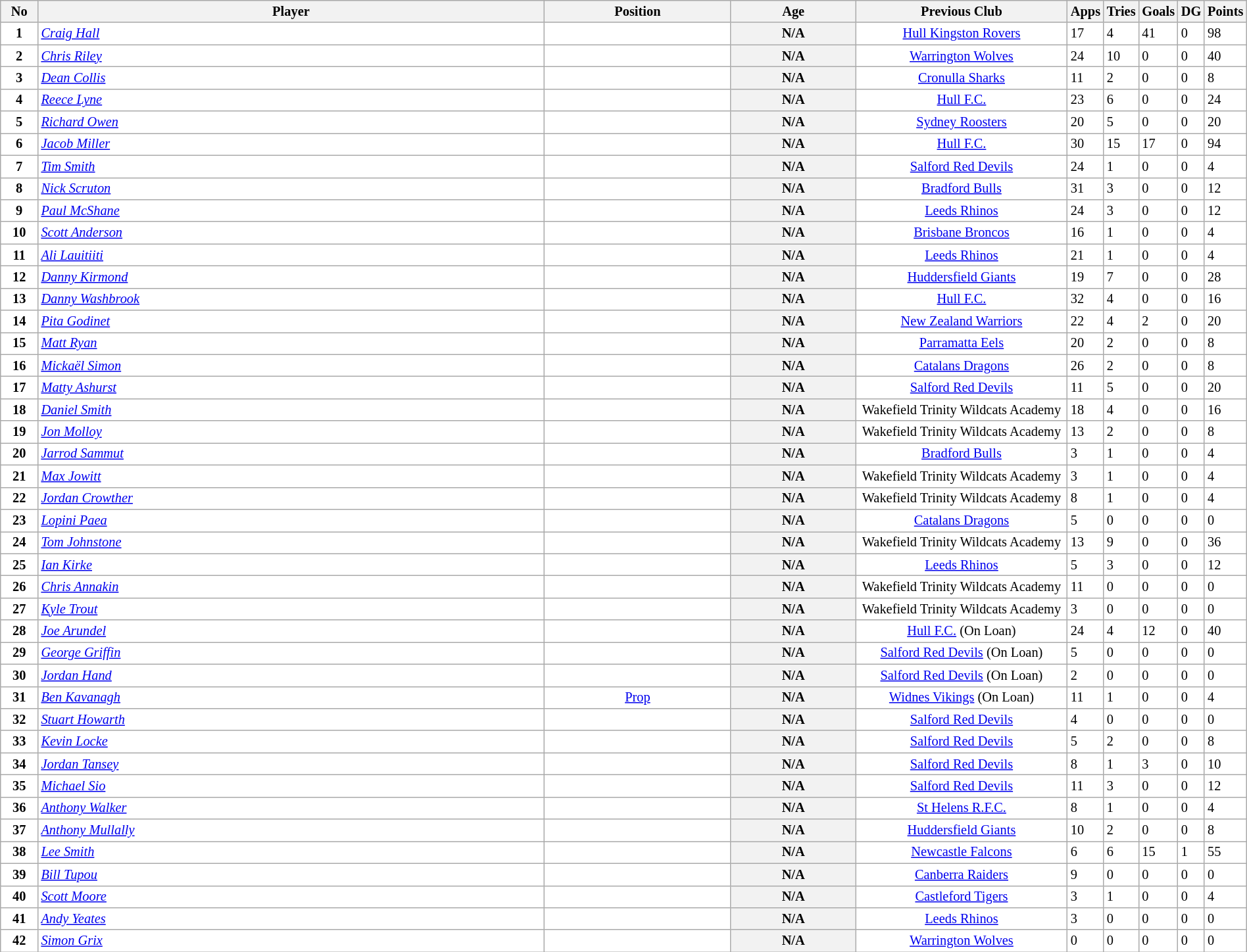<table class="wikitable sortable"  style="width:100%; font-size:85%;">
<tr style="background:#efefef;">
<th width=3%>No</th>
<th !width=47%>Player</th>
<th width=15%>Position</th>
<th width=1%>Age</th>
<th width=17%>Previous Club</th>
<th style="width:20px;">Apps</th>
<th style="width:20px;">Tries</th>
<th style="width:20px;">Goals</th>
<th style="width:20px;">DG</th>
<th style="width:20px;">Points</th>
</tr>
<tr style="background:#fff;">
<td align=center><strong>1</strong></td>
<td><em><a href='#'>Craig Hall</a></em></td>
<td align=center></td>
<th width=10%>N/A</th>
<td align=center><a href='#'>Hull Kingston Rovers</a></td>
<td align=centre>17</td>
<td align=centre>4</td>
<td align=centre>41</td>
<td align=centre>0</td>
<td align=centre>98</td>
</tr>
<tr style="background:#fff;">
<td align=center><strong>2</strong></td>
<td><em><a href='#'>Chris Riley</a></em></td>
<td align=center></td>
<th width=10%>N/A</th>
<td align=center><a href='#'>Warrington Wolves</a></td>
<td align=centre>24</td>
<td align=centre>10</td>
<td align=centre>0</td>
<td align=centre>0</td>
<td align=centre>40</td>
</tr>
<tr style="background:#fff;">
<td align=center><strong>3</strong></td>
<td><em><a href='#'>Dean Collis</a></em></td>
<td align=center></td>
<th width=10%>N/A</th>
<td align=center><a href='#'>Cronulla Sharks</a></td>
<td align=centre>11</td>
<td align=centre>2</td>
<td align=centre>0</td>
<td align=centre>0</td>
<td align=centre>8</td>
</tr>
<tr style="background:#fff;">
<td align=center><strong>4</strong></td>
<td><em><a href='#'>Reece Lyne</a></em></td>
<td align=center></td>
<th width=10%>N/A</th>
<td align=center><a href='#'>Hull F.C.</a></td>
<td align=centre>23</td>
<td align=centre>6</td>
<td align=centre>0</td>
<td align=centre>0</td>
<td align=centre>24</td>
</tr>
<tr style="background:#fff;">
<td align=center><strong>5</strong></td>
<td><em><a href='#'>Richard Owen</a></em></td>
<td align=center></td>
<th width=10%>N/A</th>
<td align=center><a href='#'>Sydney Roosters</a></td>
<td align=centre>20</td>
<td align=centre>5</td>
<td align=centre>0</td>
<td align=centre>0</td>
<td align=centre>20</td>
</tr>
<tr style="background:#fff;">
<td align=center><strong>6</strong></td>
<td><em><a href='#'>Jacob Miller</a></em></td>
<td align=center></td>
<th width=10%>N/A</th>
<td align=center><a href='#'>Hull F.C.</a></td>
<td align=centre>30</td>
<td align=centre>15</td>
<td align=centre>17</td>
<td align=centre>0</td>
<td align=centre>94</td>
</tr>
<tr style="background:#fff;">
<td align=center><strong>7</strong></td>
<td><em><a href='#'>Tim Smith</a></em></td>
<td align=center></td>
<th width=10%>N/A</th>
<td align=center><a href='#'>Salford Red Devils</a></td>
<td align=centre>24</td>
<td align=centre>1</td>
<td align=centre>0</td>
<td align=centre>0</td>
<td align=centre>4</td>
</tr>
<tr style="background:#fff;">
<td align=center><strong>8</strong></td>
<td><em><a href='#'>Nick Scruton</a></em></td>
<td align=center></td>
<th width=10%>N/A</th>
<td align=center><a href='#'>Bradford Bulls</a></td>
<td align=centre>31</td>
<td align=centre>3</td>
<td align=centre>0</td>
<td align=centre>0</td>
<td align=centre>12</td>
</tr>
<tr style="background:#fff;">
<td align=center><strong>9</strong></td>
<td><em><a href='#'>Paul McShane</a></em></td>
<td align=center></td>
<th width=10%>N/A</th>
<td align=center><a href='#'>Leeds Rhinos</a></td>
<td align=centre>24</td>
<td align=centre>3</td>
<td align=centre>0</td>
<td align=centre>0</td>
<td align=centre>12</td>
</tr>
<tr style="background:#fff;">
<td align=center><strong>10</strong></td>
<td><em><a href='#'>Scott Anderson</a></em></td>
<td align=center></td>
<th width=10%>N/A</th>
<td align=center><a href='#'>Brisbane Broncos</a></td>
<td align=centre>16</td>
<td align=centre>1</td>
<td align=centre>0</td>
<td align=centre>0</td>
<td align=centre>4</td>
</tr>
<tr style="background:#fff;">
<td align=center><strong>11</strong></td>
<td><em><a href='#'>Ali Lauitiiti</a></em></td>
<td align=center></td>
<th width=10%>N/A</th>
<td align=center><a href='#'>Leeds Rhinos</a></td>
<td align=centre>21</td>
<td align=centre>1</td>
<td align=centre>0</td>
<td align=centre>0</td>
<td align=centre>4</td>
</tr>
<tr style="background:#fff;">
<td align=center><strong>12</strong></td>
<td><em><a href='#'>Danny Kirmond</a></em></td>
<td align=center></td>
<th width=10%>N/A</th>
<td align=center><a href='#'>Huddersfield Giants</a></td>
<td align=centre>19</td>
<td align=centre>7</td>
<td align=centre>0</td>
<td align=centre>0</td>
<td align=centre>28</td>
</tr>
<tr style="background:#fff;">
<td align=center><strong>13</strong></td>
<td><em><a href='#'>Danny Washbrook</a></em></td>
<td align=center></td>
<th width=10%>N/A</th>
<td align=center><a href='#'>Hull F.C.</a></td>
<td align=centre>32</td>
<td align=centre>4</td>
<td align=centre>0</td>
<td align=centre>0</td>
<td align=centre>16</td>
</tr>
<tr style="background:#fff;">
<td align=center><strong>14</strong></td>
<td><em><a href='#'>Pita Godinet</a></em></td>
<td align=center></td>
<th width=10%>N/A</th>
<td align=center><a href='#'>New Zealand Warriors</a></td>
<td align=centre>22</td>
<td align=centre>4</td>
<td align=centre>2</td>
<td align=centre>0</td>
<td align=centre>20</td>
</tr>
<tr style="background:#fff;">
<td align=center><strong>15</strong></td>
<td><em><a href='#'>Matt Ryan</a></em></td>
<td align=center></td>
<th width=10%>N/A</th>
<td align=center><a href='#'>Parramatta Eels</a></td>
<td align=centre>20</td>
<td align=centre>2</td>
<td align=centre>0</td>
<td align=centre>0</td>
<td align=centre>8</td>
</tr>
<tr style="background:#fff;">
<td align=center><strong>16</strong></td>
<td><em><a href='#'>Mickaël Simon</a></em></td>
<td align=center></td>
<th width=10%>N/A</th>
<td align=center><a href='#'>Catalans Dragons</a></td>
<td align=centre>26</td>
<td align=centre>2</td>
<td align=centre>0</td>
<td align=centre>0</td>
<td align=centre>8</td>
</tr>
<tr style="background:#fff;">
<td align=center><strong>17</strong></td>
<td><em><a href='#'>Matty Ashurst</a></em></td>
<td align=center></td>
<th width=10%>N/A</th>
<td align=center><a href='#'>Salford Red Devils</a></td>
<td align=centre>11</td>
<td align=centre>5</td>
<td align=centre>0</td>
<td align=centre>0</td>
<td align=centre>20</td>
</tr>
<tr style="background:#fff;">
<td align=center><strong>18</strong></td>
<td><em><a href='#'>Daniel Smith</a></em></td>
<td align=center></td>
<th width=10%>N/A</th>
<td align=center>Wakefield Trinity Wildcats Academy</td>
<td align=centre>18</td>
<td align=centre>4</td>
<td align=centre>0</td>
<td align=centre>0</td>
<td align=centre>16</td>
</tr>
<tr style="background:#fff;">
<td align=center><strong>19</strong></td>
<td><em><a href='#'>Jon Molloy</a></em></td>
<td align=center></td>
<th width=10%>N/A</th>
<td align=center>Wakefield Trinity Wildcats Academy</td>
<td align=centre>13</td>
<td align=centre>2</td>
<td align=centre>0</td>
<td align=centre>0</td>
<td align=centre>8</td>
</tr>
<tr style="background:#fff;">
<td align=center><strong>20</strong></td>
<td><em><a href='#'>Jarrod Sammut</a></em></td>
<td align=center></td>
<th width=10%>N/A</th>
<td align=center><a href='#'>Bradford Bulls</a></td>
<td align=centre>3</td>
<td align=centre>1</td>
<td align=centre>0</td>
<td align=centre>0</td>
<td align=centre>4</td>
</tr>
<tr style="background:#fff;">
<td align=center><strong>21</strong></td>
<td><em><a href='#'>Max Jowitt</a></em></td>
<td align=center></td>
<th width=10%>N/A</th>
<td align=center>Wakefield Trinity Wildcats Academy</td>
<td align=centre>3</td>
<td align=centre>1</td>
<td align=centre>0</td>
<td align=centre>0</td>
<td align=centre>4</td>
</tr>
<tr style="background:#fff;">
<td align=center><strong>22</strong></td>
<td><em><a href='#'>Jordan Crowther</a></em></td>
<td align=center></td>
<th width=10%>N/A</th>
<td align=center>Wakefield Trinity Wildcats Academy</td>
<td align=centre>8</td>
<td align=centre>1</td>
<td align=centre>0</td>
<td align=centre>0</td>
<td align=centre>4</td>
</tr>
<tr style="background:#fff;">
<td align=center><strong>23</strong></td>
<td><em><a href='#'>Lopini Paea</a></em></td>
<td align=center></td>
<th width=10%>N/A</th>
<td align=center><a href='#'>Catalans Dragons</a></td>
<td align=centre>5</td>
<td align=centre>0</td>
<td align=centre>0</td>
<td align=centre>0</td>
<td align=centre>0</td>
</tr>
<tr style="background:#fff;">
<td align=center><strong>24</strong></td>
<td><em><a href='#'>Tom Johnstone</a></em></td>
<td align=center></td>
<th width=10%>N/A</th>
<td align=center>Wakefield Trinity Wildcats Academy</td>
<td align=centre>13</td>
<td align=centre>9</td>
<td align=centre>0</td>
<td align=centre>0</td>
<td align=centre>36</td>
</tr>
<tr style="background:#fff;">
<td align=center><strong>25</strong></td>
<td><em><a href='#'>Ian Kirke</a></em></td>
<td align=center></td>
<th width=10%>N/A</th>
<td align=center><a href='#'>Leeds Rhinos</a></td>
<td align=centre>5</td>
<td align=centre>3</td>
<td align=centre>0</td>
<td align=centre>0</td>
<td align=centre>12</td>
</tr>
<tr style="background:#fff;">
<td align=center><strong>26</strong></td>
<td><em><a href='#'>Chris Annakin</a></em></td>
<td align=center></td>
<th width=10%>N/A</th>
<td align=center>Wakefield Trinity Wildcats Academy</td>
<td align=centre>11</td>
<td align=centre>0</td>
<td align=centre>0</td>
<td align=centre>0</td>
<td align=centre>0</td>
</tr>
<tr style="background:#fff;">
<td align=center><strong>27</strong></td>
<td><em><a href='#'>Kyle Trout</a></em></td>
<td align=center></td>
<th width=10%>N/A</th>
<td align=center>Wakefield Trinity Wildcats Academy</td>
<td align=centre>3</td>
<td align=centre>0</td>
<td align=centre>0</td>
<td align=centre>0</td>
<td align=centre>0</td>
</tr>
<tr style="background:#fff;">
<td align=center><strong>28</strong></td>
<td><em><a href='#'>Joe Arundel</a></em></td>
<td align=center></td>
<th width=10%>N/A</th>
<td align=center><a href='#'>Hull F.C.</a> (On Loan)</td>
<td align=centre>24</td>
<td align=centre>4</td>
<td align=centre>12</td>
<td align=centre>0</td>
<td align=centre>40</td>
</tr>
<tr style="background:#fff;">
<td align=center><strong>29</strong></td>
<td><em><a href='#'>George Griffin</a></em></td>
<td align=center></td>
<th width=10%>N/A</th>
<td align=center><a href='#'>Salford Red Devils</a> (On Loan)</td>
<td align=centre>5</td>
<td align=centre>0</td>
<td align=centre>0</td>
<td align=centre>0</td>
<td align=centre>0</td>
</tr>
<tr style="background:#fff;">
<td align=center><strong>30</strong></td>
<td><em><a href='#'>Jordan Hand</a></em></td>
<td align=center></td>
<th width=10%>N/A</th>
<td align=center><a href='#'>Salford Red Devils</a> (On Loan)</td>
<td align=centre>2</td>
<td align=centre>0</td>
<td align=centre>0</td>
<td align=centre>0</td>
<td align=centre>0</td>
</tr>
<tr style="background:#fff;">
<td align=center><strong>31</strong></td>
<td><em><a href='#'>Ben Kavanagh</a></em></td>
<td align=center><a href='#'>Prop</a></td>
<th width=10%>N/A</th>
<td align=center><a href='#'>Widnes Vikings</a> (On Loan)</td>
<td align=centre>11</td>
<td align=centre>1</td>
<td align=centre>0</td>
<td align=centre>0</td>
<td align=centre>4</td>
</tr>
<tr style="background:#fff;">
<td align=center><strong>32</strong></td>
<td><em><a href='#'>Stuart Howarth</a></em></td>
<td align=center></td>
<th width=10%>N/A</th>
<td align=center><a href='#'>Salford Red Devils</a></td>
<td align=centre>4</td>
<td align=centre>0</td>
<td align=centre>0</td>
<td align=centre>0</td>
<td align=centre>0</td>
</tr>
<tr style="background:#fff;">
<td align=center><strong>33</strong></td>
<td><em><a href='#'>Kevin Locke</a></em></td>
<td align=center></td>
<th width=10%>N/A</th>
<td align=center><a href='#'>Salford Red Devils</a></td>
<td align=centre>5</td>
<td align=centre>2</td>
<td align=centre>0</td>
<td align=centre>0</td>
<td align=centre>8</td>
</tr>
<tr style="background:#fff;">
<td align=center><strong>34</strong></td>
<td><em><a href='#'>Jordan Tansey</a></em></td>
<td align=center></td>
<th width=10%>N/A</th>
<td align=center><a href='#'>Salford Red Devils</a></td>
<td align=centre>8</td>
<td align=centre>1</td>
<td align=centre>3</td>
<td align=centre>0</td>
<td align=centre>10</td>
</tr>
<tr style="background:#fff;">
<td align=center><strong>35</strong></td>
<td><em><a href='#'>Michael Sio</a></em></td>
<td align=center></td>
<th width=10%>N/A</th>
<td align=center><a href='#'>Salford Red Devils</a></td>
<td align=centre>11</td>
<td align=centre>3</td>
<td align=centre>0</td>
<td align=centre>0</td>
<td align=centre>12</td>
</tr>
<tr style="background:#fff;">
<td align=center><strong>36</strong></td>
<td><em><a href='#'>Anthony Walker</a></em></td>
<td align=center></td>
<th width=10%>N/A</th>
<td align=center><a href='#'>St Helens R.F.C.</a></td>
<td align=centre>8</td>
<td align=centre>1</td>
<td align=centre>0</td>
<td align=centre>0</td>
<td align=centre>4</td>
</tr>
<tr style="background:#fff;">
<td align=center><strong>37</strong></td>
<td><em><a href='#'>Anthony Mullally</a></em></td>
<td align=center></td>
<th width=10%>N/A</th>
<td align=center><a href='#'>Huddersfield Giants</a></td>
<td align=centre>10</td>
<td align=centre>2</td>
<td align=centre>0</td>
<td align=centre>0</td>
<td align=centre>8</td>
</tr>
<tr style="background:#fff;">
<td align=center><strong>38</strong></td>
<td><em><a href='#'>Lee Smith</a></em></td>
<td align=center></td>
<th width=10%>N/A</th>
<td align=center><a href='#'>Newcastle Falcons</a></td>
<td align=centre>6</td>
<td align=centre>6</td>
<td align=centre>15</td>
<td align=centre>1</td>
<td align=centre>55</td>
</tr>
<tr style="background:#fff;">
<td align=center><strong>39</strong></td>
<td><em><a href='#'>Bill Tupou</a></em></td>
<td align=center></td>
<th width=10%>N/A</th>
<td align=center><a href='#'>Canberra Raiders</a></td>
<td align=centre>9</td>
<td align=centre>0</td>
<td align=centre>0</td>
<td align=centre>0</td>
<td align=centre>0</td>
</tr>
<tr style="background:#fff;">
<td align=center><strong>40</strong></td>
<td><em><a href='#'>Scott Moore</a></em></td>
<td align=center></td>
<th width=10%>N/A</th>
<td align=center><a href='#'>Castleford Tigers</a></td>
<td align=centre>3</td>
<td align=centre>1</td>
<td align=centre>0</td>
<td align=centre>0</td>
<td align=centre>4</td>
</tr>
<tr style="background:#fff;">
<td align=center><strong>41</strong></td>
<td><em><a href='#'>Andy Yeates</a></em></td>
<td align=center></td>
<th width=10%>N/A</th>
<td align=center><a href='#'>Leeds Rhinos</a></td>
<td align=centre>3</td>
<td align=centre>0</td>
<td align=centre>0</td>
<td align=centre>0</td>
<td align=centre>0</td>
</tr>
<tr style="background:#fff;">
<td align=center><strong>42</strong></td>
<td><em><a href='#'>Simon Grix</a></em></td>
<td align=center></td>
<th width=10%>N/A</th>
<td align=center><a href='#'>Warrington Wolves</a></td>
<td align=centre>0</td>
<td align=centre>0</td>
<td align=centre>0</td>
<td align=centre>0</td>
<td align=centre>0</td>
</tr>
</table>
